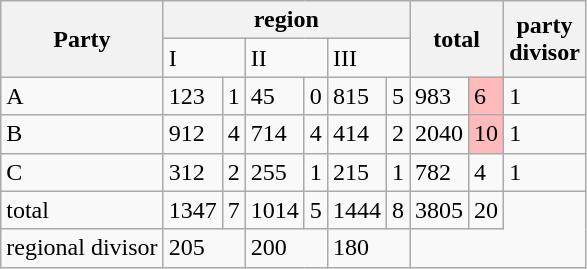<table class="wikitable">
<tr>
<th rowspan="2">Party</th>
<th colspan="6">region</th>
<th colspan="2" rowspan="2">total</th>
<th rowspan="2">party<br>divisor</th>
</tr>
<tr>
<td colspan="2">I</td>
<td colspan=2>II</td>
<td colspan=2>III</td>
</tr>
<tr>
<td>A</td>
<td>123</td>
<td>1</td>
<td>45</td>
<td>0</td>
<td>815</td>
<td>5</td>
<td>983</td>
<td bgcolor=#ffbbbb>6</td>
<td>1</td>
</tr>
<tr>
<td>B</td>
<td>912</td>
<td>4</td>
<td>714</td>
<td>4</td>
<td>414</td>
<td>2</td>
<td>2040</td>
<td bgcolor=#ffbbbb>10</td>
<td>1</td>
</tr>
<tr>
<td>C</td>
<td>312</td>
<td>2</td>
<td>255</td>
<td>1</td>
<td>215</td>
<td>1</td>
<td>782</td>
<td>4</td>
<td>1</td>
</tr>
<tr>
<td>total</td>
<td>1347</td>
<td>7</td>
<td>1014</td>
<td>5</td>
<td>1444</td>
<td>8</td>
<td>3805</td>
<td>20</td>
</tr>
<tr>
<td>regional divisor</td>
<td colspan=2>205</td>
<td colspan=2>200</td>
<td colspan=2>180</td>
</tr>
</table>
